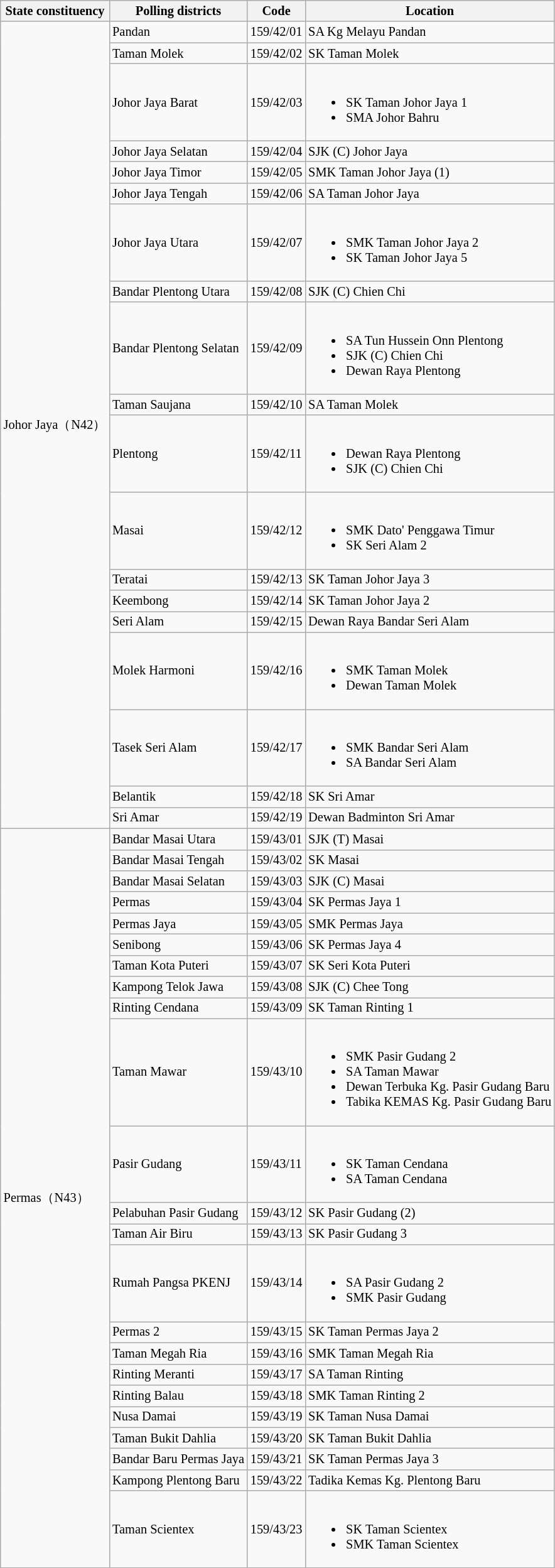<table class="wikitable sortable mw-collapsible" style="white-space:nowrap;font-size:85%">
<tr>
<th>State constituency</th>
<th>Polling districts</th>
<th>Code</th>
<th>Location</th>
</tr>
<tr>
<td rowspan="19">Johor Jaya（N42）</td>
<td>Pandan</td>
<td>159/42/01</td>
<td>SA Kg Melayu Pandan</td>
</tr>
<tr>
<td>Taman Molek</td>
<td>159/42/02</td>
<td>SK Taman Molek</td>
</tr>
<tr>
<td>Johor Jaya Barat</td>
<td>159/42/03</td>
<td><br><ul><li>SK Taman Johor Jaya 1</li><li>SMA Johor Bahru</li></ul></td>
</tr>
<tr>
<td>Johor Jaya Selatan</td>
<td>159/42/04</td>
<td>SJK (C) Johor Jaya</td>
</tr>
<tr>
<td>Johor Jaya Timor</td>
<td>159/42/05</td>
<td>SMK Taman Johor Jaya (1)</td>
</tr>
<tr>
<td>Johor Jaya Tengah</td>
<td>159/42/06</td>
<td>SA Taman Johor Jaya</td>
</tr>
<tr>
<td>Johor Jaya Utara</td>
<td>159/42/07</td>
<td><br><ul><li>SMK Taman Johor Jaya 2</li><li>SK Taman Johor Jaya 5</li></ul></td>
</tr>
<tr>
<td>Bandar Plentong Utara</td>
<td>159/42/08</td>
<td>SJK (C) Chien Chi</td>
</tr>
<tr>
<td>Bandar Plentong Selatan</td>
<td>159/42/09</td>
<td><br><ul><li>SA Tun Hussein Onn Plentong</li><li>SJK (C) Chien Chi</li><li>Dewan Raya Plentong</li></ul></td>
</tr>
<tr>
<td>Taman Saujana</td>
<td>159/42/10</td>
<td>SA Taman Molek</td>
</tr>
<tr>
<td>Plentong</td>
<td>159/42/11</td>
<td><br><ul><li>Dewan Raya Plentong</li><li>SJK (C) Chien Chi</li></ul></td>
</tr>
<tr>
<td>Masai</td>
<td>159/42/12</td>
<td><br><ul><li>SMK Dato' Penggawa Timur</li><li>SK Seri Alam 2</li></ul></td>
</tr>
<tr>
<td>Teratai</td>
<td>159/42/13</td>
<td>SK Taman Johor Jaya 3</td>
</tr>
<tr>
<td>Keembong</td>
<td>159/42/14</td>
<td>SK Taman Johor Jaya 2</td>
</tr>
<tr>
<td>Seri Alam</td>
<td>159/42/15</td>
<td>Dewan Raya Bandar Seri Alam</td>
</tr>
<tr>
<td>Molek Harmoni</td>
<td>159/42/16</td>
<td><br><ul><li>SMK Taman Molek</li><li>Dewan Taman Molek</li></ul></td>
</tr>
<tr>
<td>Tasek Seri Alam</td>
<td>159/42/17</td>
<td><br><ul><li>SMK Bandar Seri Alam</li><li>SA Bandar Seri Alam</li></ul></td>
</tr>
<tr>
<td>Belantik</td>
<td>159/42/18</td>
<td>SK Sri Amar</td>
</tr>
<tr>
<td>Sri Amar</td>
<td>159/42/19</td>
<td>Dewan Badminton Sri Amar</td>
</tr>
<tr>
<td rowspan="23">Permas（N43）</td>
<td>Bandar Masai Utara</td>
<td>159/43/01</td>
<td>SJK (T) Masai</td>
</tr>
<tr>
<td>Bandar Masai Tengah</td>
<td>159/43/02</td>
<td>SK Masai</td>
</tr>
<tr>
<td>Bandar Masai Selatan</td>
<td>159/43/03</td>
<td>SJK (C) Masai</td>
</tr>
<tr>
<td>Permas</td>
<td>159/43/04</td>
<td>SK Permas Jaya 1</td>
</tr>
<tr>
<td>Permas Jaya</td>
<td>159/43/05</td>
<td>SMK Permas Jaya</td>
</tr>
<tr>
<td>Senibong</td>
<td>159/43/06</td>
<td>SK Permas Jaya 4</td>
</tr>
<tr>
<td>Taman Kota Puteri</td>
<td>159/43/07</td>
<td>SK Seri Kota Puteri</td>
</tr>
<tr>
<td>Kampong Telok Jawa</td>
<td>159/43/08</td>
<td>SJK (C) Chee Tong</td>
</tr>
<tr>
<td>Rinting Cendana</td>
<td>159/43/09</td>
<td>SK Taman Rinting 1</td>
</tr>
<tr>
<td>Taman Mawar</td>
<td>159/43/10</td>
<td><br><ul><li>SMK Pasir Gudang 2</li><li>SA Taman Mawar</li><li>Dewan Terbuka Kg. Pasir Gudang Baru</li><li>Tabika KEMAS Kg. Pasir Gudang Baru</li></ul></td>
</tr>
<tr>
<td>Pasir Gudang</td>
<td>159/43/11</td>
<td><br><ul><li>SK Taman Cendana</li><li>SA Taman Cendana</li></ul></td>
</tr>
<tr>
<td>Pelabuhan Pasir Gudang</td>
<td>159/43/12</td>
<td>SK Pasir Gudang (2)</td>
</tr>
<tr>
<td>Taman Air Biru</td>
<td>159/43/13</td>
<td>SK Pasir Gudang 3</td>
</tr>
<tr>
<td>Rumah Pangsa PKENJ</td>
<td>159/43/14</td>
<td><br><ul><li>SA Pasir Gudang 2</li><li>SMK Pasir Gudang</li></ul></td>
</tr>
<tr>
<td>Permas 2</td>
<td>159/43/15</td>
<td>SK Taman Permas Jaya 2</td>
</tr>
<tr>
<td>Taman Megah Ria</td>
<td>159/43/16</td>
<td>SMK Taman Megah Ria</td>
</tr>
<tr>
<td>Rinting Meranti</td>
<td>159/43/17</td>
<td>SA Taman Rinting</td>
</tr>
<tr>
<td>Rinting Balau</td>
<td>159/43/18</td>
<td>SMK Taman Rinting 2</td>
</tr>
<tr>
<td>Nusa Damai</td>
<td>159/43/19</td>
<td>SK Taman Nusa Damai</td>
</tr>
<tr>
<td>Taman Bukit Dahlia</td>
<td>159/43/20</td>
<td>SK Taman Bukit Dahlia</td>
</tr>
<tr>
<td>Bandar Baru Permas Jaya</td>
<td>159/43/21</td>
<td>SK Taman Permas Jaya 3</td>
</tr>
<tr>
<td>Kampong Plentong Baru</td>
<td>159/43/22</td>
<td>Tadika Kemas Kg. Plentong Baru</td>
</tr>
<tr>
<td>Taman Scientex</td>
<td>159/43/23</td>
<td><br><ul><li>SK Taman Scientex</li><li>SMK Taman Scientex</li></ul></td>
</tr>
</table>
